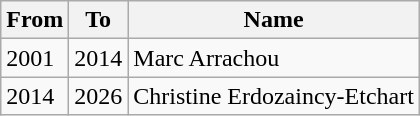<table class="wikitable">
<tr>
<th>From</th>
<th>To</th>
<th>Name</th>
</tr>
<tr>
<td>2001</td>
<td>2014</td>
<td>Marc Arrachou</td>
</tr>
<tr>
<td>2014</td>
<td>2026</td>
<td>Christine Erdozaincy-Etchart</td>
</tr>
</table>
